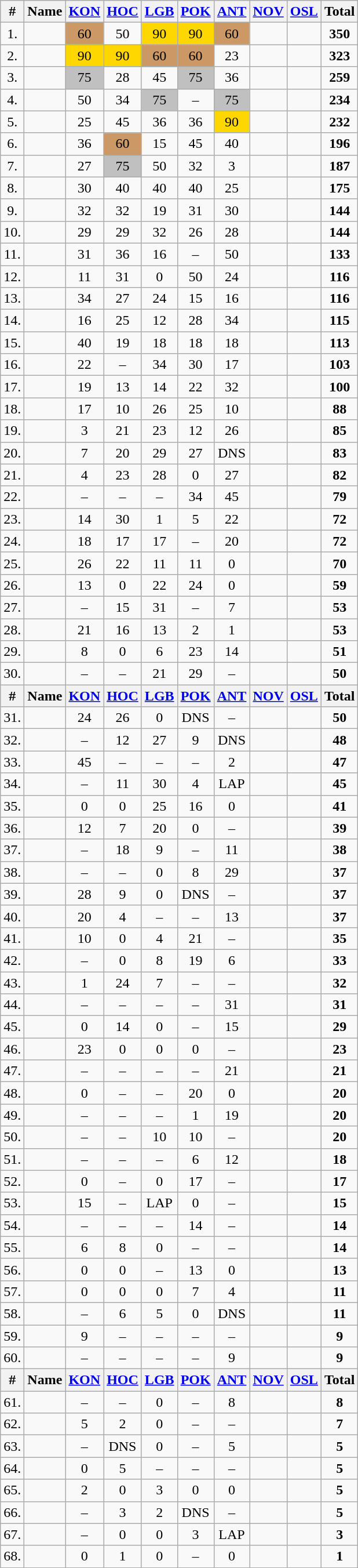<table class="wikitable" style="text-align:center;">
<tr>
<th>#</th>
<th>Name</th>
<th><a href='#'>KON</a></th>
<th><a href='#'>HOC</a></th>
<th><a href='#'>LGB</a></th>
<th><a href='#'>POK</a></th>
<th><a href='#'>ANT</a></th>
<th><a href='#'>NOV</a></th>
<th><a href='#'>OSL</a></th>
<th><strong>Total</strong></th>
</tr>
<tr>
<td>1.</td>
<td align="left"></td>
<td bgcolor="CC9966">60</td>
<td>50</td>
<td bgcolor="gold">90</td>
<td bgcolor="gold">90</td>
<td bgcolor="CC9966">60</td>
<td></td>
<td></td>
<td><strong>350</strong></td>
</tr>
<tr>
<td>2.</td>
<td align="left"></td>
<td bgcolor="gold">90</td>
<td bgcolor="gold">90</td>
<td bgcolor="CC9966">60</td>
<td bgcolor="CC9966">60</td>
<td>23</td>
<td></td>
<td></td>
<td><strong>323</strong></td>
</tr>
<tr>
<td>3.</td>
<td align="left"></td>
<td bgcolor="silver">75</td>
<td>28</td>
<td>45</td>
<td bgcolor="silver">75</td>
<td>36</td>
<td></td>
<td></td>
<td><strong>259</strong></td>
</tr>
<tr>
<td>4.</td>
<td align="left"></td>
<td>50</td>
<td>34</td>
<td bgcolor="silver">75</td>
<td>–</td>
<td bgcolor="silver">75</td>
<td></td>
<td></td>
<td><strong>234</strong></td>
</tr>
<tr>
<td>5.</td>
<td align="left"></td>
<td>25</td>
<td>45</td>
<td>36</td>
<td>36</td>
<td bgcolor="gold">90</td>
<td></td>
<td></td>
<td><strong>232</strong></td>
</tr>
<tr>
<td>6.</td>
<td align="left"></td>
<td>36</td>
<td bgcolor="CC9966">60</td>
<td>15</td>
<td>45</td>
<td>40</td>
<td></td>
<td></td>
<td><strong>196</strong></td>
</tr>
<tr>
<td>7.</td>
<td align="left"></td>
<td>27</td>
<td bgcolor="silver">75</td>
<td>50</td>
<td>32</td>
<td>3</td>
<td></td>
<td></td>
<td><strong>187</strong></td>
</tr>
<tr>
<td>8.</td>
<td align="left"></td>
<td>30</td>
<td>40</td>
<td>40</td>
<td>40</td>
<td>25</td>
<td></td>
<td></td>
<td><strong>175</strong></td>
</tr>
<tr>
<td>9.</td>
<td align="left"></td>
<td>32</td>
<td>32</td>
<td>19</td>
<td>31</td>
<td>30</td>
<td></td>
<td></td>
<td><strong>144</strong></td>
</tr>
<tr>
<td>10.</td>
<td align="left"></td>
<td>29</td>
<td>29</td>
<td>32</td>
<td>26</td>
<td>28</td>
<td></td>
<td></td>
<td><strong>144</strong></td>
</tr>
<tr>
<td>11.</td>
<td align="left"></td>
<td>31</td>
<td>36</td>
<td>16</td>
<td>–</td>
<td>50</td>
<td></td>
<td></td>
<td><strong>133</strong></td>
</tr>
<tr>
<td>12.</td>
<td align="left"></td>
<td>11</td>
<td>31</td>
<td>0</td>
<td>50</td>
<td>24</td>
<td></td>
<td></td>
<td><strong>116</strong></td>
</tr>
<tr>
<td>13.</td>
<td align="left"></td>
<td>34</td>
<td>27</td>
<td>24</td>
<td>15</td>
<td>16</td>
<td></td>
<td></td>
<td><strong>116</strong></td>
</tr>
<tr>
<td>14.</td>
<td align="left"></td>
<td>16</td>
<td>25</td>
<td>12</td>
<td>28</td>
<td>34</td>
<td></td>
<td></td>
<td><strong>115</strong></td>
</tr>
<tr>
<td>15.</td>
<td align="left"></td>
<td>40</td>
<td>19</td>
<td>18</td>
<td>18</td>
<td>18</td>
<td></td>
<td></td>
<td><strong>113</strong></td>
</tr>
<tr>
<td>16.</td>
<td align="left"></td>
<td>22</td>
<td>–</td>
<td>34</td>
<td>30</td>
<td>17</td>
<td></td>
<td></td>
<td><strong>103</strong></td>
</tr>
<tr>
<td>17.</td>
<td align="left"></td>
<td>19</td>
<td>13</td>
<td>14</td>
<td>22</td>
<td>32</td>
<td></td>
<td></td>
<td><strong>100</strong></td>
</tr>
<tr>
<td>18.</td>
<td align="left"></td>
<td>17</td>
<td>10</td>
<td>26</td>
<td>25</td>
<td>10</td>
<td></td>
<td></td>
<td><strong>88</strong></td>
</tr>
<tr>
<td>19.</td>
<td align="left"></td>
<td>3</td>
<td>21</td>
<td>23</td>
<td>12</td>
<td>26</td>
<td></td>
<td></td>
<td><strong>85</strong></td>
</tr>
<tr>
<td>20.</td>
<td align="left"></td>
<td>7</td>
<td>20</td>
<td>29</td>
<td>27</td>
<td>DNS</td>
<td></td>
<td></td>
<td><strong>83</strong></td>
</tr>
<tr>
<td>21.</td>
<td align="left"></td>
<td>4</td>
<td>23</td>
<td>28</td>
<td>0</td>
<td>27</td>
<td></td>
<td></td>
<td><strong>82</strong></td>
</tr>
<tr>
<td>22.</td>
<td align="left"></td>
<td>–</td>
<td>–</td>
<td>–</td>
<td>34</td>
<td>45</td>
<td></td>
<td></td>
<td><strong>79</strong></td>
</tr>
<tr>
<td>23.</td>
<td align="left"></td>
<td>14</td>
<td>30</td>
<td>1</td>
<td>5</td>
<td>22</td>
<td></td>
<td></td>
<td><strong>72</strong></td>
</tr>
<tr>
<td>24.</td>
<td align="left"></td>
<td>18</td>
<td>17</td>
<td>17</td>
<td>–</td>
<td>20</td>
<td></td>
<td></td>
<td><strong>72</strong></td>
</tr>
<tr>
<td>25.</td>
<td align="left"></td>
<td>26</td>
<td>22</td>
<td>11</td>
<td>11</td>
<td>0</td>
<td></td>
<td></td>
<td><strong>70</strong></td>
</tr>
<tr>
<td>26.</td>
<td align="left"></td>
<td>13</td>
<td>0</td>
<td>22</td>
<td>24</td>
<td>0</td>
<td></td>
<td></td>
<td><strong>59</strong></td>
</tr>
<tr>
<td>27.</td>
<td align="left"></td>
<td>–</td>
<td>15</td>
<td>31</td>
<td>–</td>
<td>7</td>
<td></td>
<td></td>
<td><strong>53</strong></td>
</tr>
<tr>
<td>28.</td>
<td align="left"></td>
<td>21</td>
<td>16</td>
<td>13</td>
<td>2</td>
<td>1</td>
<td></td>
<td></td>
<td><strong>53</strong></td>
</tr>
<tr>
<td>29.</td>
<td align="left"></td>
<td>8</td>
<td>0</td>
<td>6</td>
<td>23</td>
<td>14</td>
<td></td>
<td></td>
<td><strong>51</strong></td>
</tr>
<tr>
<td>30.</td>
<td align="left"></td>
<td>–</td>
<td>–</td>
<td>21</td>
<td>29</td>
<td>–</td>
<td></td>
<td></td>
<td><strong>50</strong></td>
</tr>
<tr>
<th>#</th>
<th>Name</th>
<th><a href='#'>KON</a></th>
<th><a href='#'>HOC</a></th>
<th><a href='#'>LGB</a></th>
<th><a href='#'>POK</a></th>
<th><a href='#'>ANT</a></th>
<th><a href='#'>NOV</a></th>
<th><a href='#'>OSL</a></th>
<th><strong>Total</strong></th>
</tr>
<tr>
<td>31.</td>
<td align="left"></td>
<td>24</td>
<td>26</td>
<td>0</td>
<td>DNS</td>
<td>–</td>
<td></td>
<td></td>
<td><strong>50</strong></td>
</tr>
<tr>
<td>32.</td>
<td align="left"></td>
<td>–</td>
<td>12</td>
<td>27</td>
<td>9</td>
<td>DNS</td>
<td></td>
<td></td>
<td><strong>48</strong></td>
</tr>
<tr>
<td>33.</td>
<td align="left"></td>
<td>45</td>
<td>–</td>
<td>–</td>
<td>–</td>
<td>2</td>
<td></td>
<td></td>
<td><strong>47</strong></td>
</tr>
<tr>
<td>34.</td>
<td align="left"></td>
<td>–</td>
<td>11</td>
<td>30</td>
<td>4</td>
<td>LAP</td>
<td></td>
<td></td>
<td><strong>45</strong></td>
</tr>
<tr>
<td>35.</td>
<td align="left"></td>
<td>0</td>
<td>0</td>
<td>25</td>
<td>16</td>
<td>0</td>
<td></td>
<td></td>
<td><strong>41</strong></td>
</tr>
<tr>
<td>36.</td>
<td align="left"></td>
<td>12</td>
<td>7</td>
<td>20</td>
<td>0</td>
<td>–</td>
<td></td>
<td></td>
<td><strong>39</strong></td>
</tr>
<tr>
<td>37.</td>
<td align="left"></td>
<td>–</td>
<td>18</td>
<td>9</td>
<td>–</td>
<td>11</td>
<td></td>
<td></td>
<td><strong>38</strong></td>
</tr>
<tr>
<td>38.</td>
<td align="left"></td>
<td>–</td>
<td>–</td>
<td>0</td>
<td>8</td>
<td>29</td>
<td></td>
<td></td>
<td><strong>37</strong></td>
</tr>
<tr>
<td>39.</td>
<td align="left"></td>
<td>28</td>
<td>9</td>
<td>0</td>
<td>DNS</td>
<td>–</td>
<td></td>
<td></td>
<td><strong>37</strong></td>
</tr>
<tr>
<td>40.</td>
<td align="left"></td>
<td>20</td>
<td>4</td>
<td>–</td>
<td>–</td>
<td>13</td>
<td></td>
<td></td>
<td><strong>37</strong></td>
</tr>
<tr>
<td>41.</td>
<td align="left"></td>
<td>10</td>
<td>0</td>
<td>4</td>
<td>21</td>
<td>–</td>
<td></td>
<td></td>
<td><strong>35</strong></td>
</tr>
<tr>
<td>42.</td>
<td align="left"></td>
<td>–</td>
<td>0</td>
<td>8</td>
<td>19</td>
<td>6</td>
<td></td>
<td></td>
<td><strong>33</strong></td>
</tr>
<tr>
<td>43.</td>
<td align="left"></td>
<td>1</td>
<td>24</td>
<td>7</td>
<td>–</td>
<td>–</td>
<td></td>
<td></td>
<td><strong>32</strong></td>
</tr>
<tr>
<td>44.</td>
<td align="left"></td>
<td>–</td>
<td>–</td>
<td>–</td>
<td>–</td>
<td>31</td>
<td></td>
<td></td>
<td><strong>31</strong></td>
</tr>
<tr>
<td>45.</td>
<td align="left"></td>
<td>0</td>
<td>14</td>
<td>0</td>
<td>–</td>
<td>15</td>
<td></td>
<td></td>
<td><strong>29</strong></td>
</tr>
<tr>
<td>46.</td>
<td align="left"></td>
<td>23</td>
<td>0</td>
<td>0</td>
<td>0</td>
<td>–</td>
<td></td>
<td></td>
<td><strong>23</strong></td>
</tr>
<tr>
<td>47.</td>
<td align="left"></td>
<td>–</td>
<td>–</td>
<td>–</td>
<td>–</td>
<td>21</td>
<td></td>
<td></td>
<td><strong>21</strong></td>
</tr>
<tr>
<td>48.</td>
<td align="left"></td>
<td>0</td>
<td>–</td>
<td>–</td>
<td>20</td>
<td>0</td>
<td></td>
<td></td>
<td><strong>20</strong></td>
</tr>
<tr>
<td>49.</td>
<td align="left"></td>
<td>–</td>
<td>–</td>
<td>–</td>
<td>1</td>
<td>19</td>
<td></td>
<td></td>
<td><strong>20</strong></td>
</tr>
<tr>
<td>50.</td>
<td align="left"></td>
<td>–</td>
<td>–</td>
<td>10</td>
<td>10</td>
<td>–</td>
<td></td>
<td></td>
<td><strong>20</strong></td>
</tr>
<tr>
<td>51.</td>
<td align="left"></td>
<td>–</td>
<td>–</td>
<td>–</td>
<td>6</td>
<td>12</td>
<td></td>
<td></td>
<td><strong>18</strong></td>
</tr>
<tr>
<td>52.</td>
<td align="left"></td>
<td>0</td>
<td>–</td>
<td>0</td>
<td>17</td>
<td>–</td>
<td></td>
<td></td>
<td><strong>17</strong></td>
</tr>
<tr>
<td>53.</td>
<td align="left"></td>
<td>15</td>
<td>–</td>
<td>LAP</td>
<td>0</td>
<td>–</td>
<td></td>
<td></td>
<td><strong>15</strong></td>
</tr>
<tr>
<td>54.</td>
<td align="left"></td>
<td>–</td>
<td>–</td>
<td>–</td>
<td>14</td>
<td>–</td>
<td></td>
<td></td>
<td><strong>14</strong></td>
</tr>
<tr>
<td>55.</td>
<td align="left"></td>
<td>6</td>
<td>8</td>
<td>0</td>
<td>–</td>
<td>–</td>
<td></td>
<td></td>
<td><strong>14</strong></td>
</tr>
<tr>
<td>56.</td>
<td align="left"></td>
<td>0</td>
<td>0</td>
<td>–</td>
<td>13</td>
<td>0</td>
<td></td>
<td></td>
<td><strong>13</strong></td>
</tr>
<tr>
<td>57.</td>
<td align="left"></td>
<td>0</td>
<td>0</td>
<td>0</td>
<td>7</td>
<td>4</td>
<td></td>
<td></td>
<td><strong>11</strong></td>
</tr>
<tr>
<td>58.</td>
<td align="left"></td>
<td>–</td>
<td>6</td>
<td>5</td>
<td>0</td>
<td>DNS</td>
<td></td>
<td></td>
<td><strong>11</strong></td>
</tr>
<tr>
<td>59.</td>
<td align="left"></td>
<td>9</td>
<td>–</td>
<td>–</td>
<td>–</td>
<td>–</td>
<td></td>
<td></td>
<td><strong>9</strong></td>
</tr>
<tr>
<td>60.</td>
<td align="left"></td>
<td>–</td>
<td>–</td>
<td>–</td>
<td>–</td>
<td>9</td>
<td></td>
<td></td>
<td><strong>9</strong></td>
</tr>
<tr>
<th>#</th>
<th>Name</th>
<th><a href='#'>KON</a></th>
<th><a href='#'>HOC</a></th>
<th><a href='#'>LGB</a></th>
<th><a href='#'>POK</a></th>
<th><a href='#'>ANT</a></th>
<th><a href='#'>NOV</a></th>
<th><a href='#'>OSL</a></th>
<th><strong>Total</strong></th>
</tr>
<tr>
<td>61.</td>
<td align="left"></td>
<td>–</td>
<td>–</td>
<td>0</td>
<td>–</td>
<td>8</td>
<td></td>
<td></td>
<td><strong>8</strong></td>
</tr>
<tr>
<td>62.</td>
<td align="left"></td>
<td>5</td>
<td>2</td>
<td>0</td>
<td>–</td>
<td>–</td>
<td></td>
<td></td>
<td><strong>7</strong></td>
</tr>
<tr>
<td>63.</td>
<td align="left"></td>
<td>–</td>
<td>DNS</td>
<td>0</td>
<td>–</td>
<td>5</td>
<td></td>
<td></td>
<td><strong>5</strong></td>
</tr>
<tr>
<td>64.</td>
<td align="left"></td>
<td>0</td>
<td>5</td>
<td>–</td>
<td>–</td>
<td>–</td>
<td></td>
<td></td>
<td><strong>5</strong></td>
</tr>
<tr>
<td>65.</td>
<td align="left"></td>
<td>2</td>
<td>0</td>
<td>3</td>
<td>0</td>
<td>0</td>
<td></td>
<td></td>
<td><strong>5</strong></td>
</tr>
<tr>
<td>66.</td>
<td align="left"></td>
<td>–</td>
<td>3</td>
<td>2</td>
<td>DNS</td>
<td>–</td>
<td></td>
<td></td>
<td><strong>5</strong></td>
</tr>
<tr>
<td>67.</td>
<td align="left"></td>
<td>–</td>
<td>0</td>
<td>0</td>
<td>3</td>
<td>LAP</td>
<td></td>
<td></td>
<td><strong>3</strong></td>
</tr>
<tr>
<td>68.</td>
<td align="left"></td>
<td>0</td>
<td>1</td>
<td>0</td>
<td>–</td>
<td>0</td>
<td></td>
<td></td>
<td><strong>1</strong></td>
</tr>
</table>
